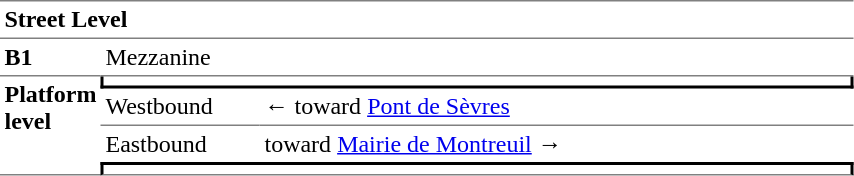<table cellspacing="0" cellpadding="3" border="0">
<tr>
<td colspan="3" data-darkreader-inline-border-bottom="" data-darkreader-inline-border-top="" style="border-bottom:solid 1px gray;border-top:solid 1px gray;" width="50" valign="top"><strong>Street Level</strong></td>
</tr>
<tr>
<td data-darkreader-inline-border-bottom="" style="border-bottom:solid 1px gray;" width="50" valign="top"><strong>B1</strong></td>
<td colspan="2" data-darkreader-inline-border-bottom="" style="border-bottom:solid 1px gray;" width="100" valign="top">Mezzanine</td>
</tr>
<tr>
<td rowspan="10" data-darkreader-inline-border-bottom="" style="border-bottom:solid 1px gray;" width="50" valign="top"><strong>Platform level</strong></td>
<td colspan="2" data-darkreader-inline-border-right="" data-darkreader-inline-border-left="" data-darkreader-inline-border-bottom="" style="border-right:solid 2px black;border-left:solid 2px black;border-bottom:solid 2px black;text-align:center;"></td>
</tr>
<tr>
<td data-darkreader-inline-border-bottom="" style="border-bottom:solid 1px gray;" width="100">Westbound</td>
<td data-darkreader-inline-border-bottom="" style="border-bottom:solid 1px gray;" width="390">←   toward <a href='#'>Pont de Sèvres</a> </td>
</tr>
<tr>
<td>Eastbound</td>
<td>   toward <a href='#'>Mairie de Montreuil</a>  →</td>
</tr>
<tr>
<td colspan="2" data-darkreader-inline-border-top="" data-darkreader-inline-border-right="" data-darkreader-inline-border-left="" data-darkreader-inline-border-bottom="" style="border-top:solid 2px black;border-right:solid 2px black;border-left:solid 2px black;border-bottom:solid 1px gray;text-align:center;"></td>
</tr>
</table>
